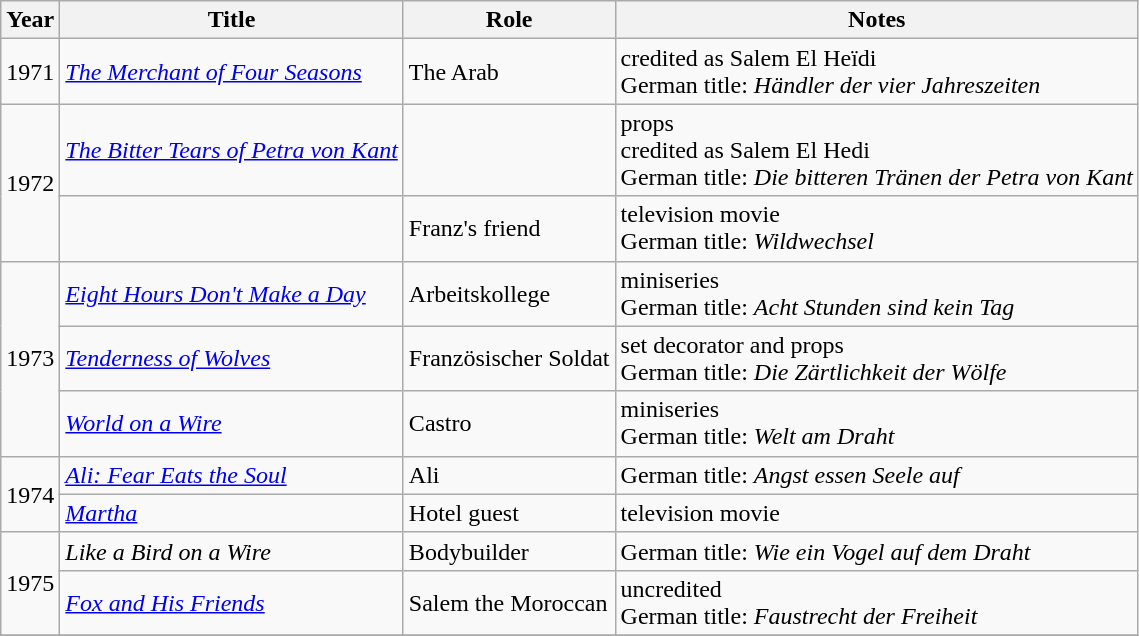<table class="wikitable sortable">
<tr>
<th>Year</th>
<th>Title</th>
<th>Role</th>
<th class="unsortable">Notes</th>
</tr>
<tr>
<td>1971</td>
<td><em><a href='#'>The Merchant of Four Seasons</a></em></td>
<td>The Arab</td>
<td>credited as Salem El Heïdi<br>German title: <em>Händler der vier Jahreszeiten</em></td>
</tr>
<tr>
<td rowspan=2>1972</td>
<td><em><a href='#'>The Bitter Tears of Petra von Kant</a></em></td>
<td></td>
<td>props<br>credited as Salem El Hedi<br>German title: <em>Die bitteren Tränen der Petra von Kant</em></td>
</tr>
<tr>
<td><em></em></td>
<td>Franz's friend</td>
<td>television movie<br>German title: <em>Wildwechsel</em></td>
</tr>
<tr>
<td rowspan=3>1973</td>
<td><em><a href='#'>Eight Hours Don't Make a Day</a></em></td>
<td>Arbeitskollege</td>
<td>miniseries<br>German title: <em>Acht Stunden sind kein Tag</em></td>
</tr>
<tr>
<td><em><a href='#'>Tenderness of Wolves</a></em></td>
<td>Französischer Soldat</td>
<td>set decorator and props<br>German title: <em>Die Zärtlichkeit der Wölfe</em></td>
</tr>
<tr>
<td><em><a href='#'>World on a Wire</a></em></td>
<td>Castro</td>
<td>miniseries<br>German title: <em>Welt am Draht</em></td>
</tr>
<tr>
<td rowspan=2>1974</td>
<td><em><a href='#'>Ali: Fear Eats the Soul</a></em></td>
<td>Ali</td>
<td>German title: <em>Angst essen Seele auf</em></td>
</tr>
<tr>
<td><em><a href='#'>Martha</a></em></td>
<td>Hotel guest</td>
<td>television movie</td>
</tr>
<tr>
<td rowspan=2>1975</td>
<td><em>Like a Bird on a Wire</em></td>
<td>Bodybuilder</td>
<td>German title: <em>Wie ein Vogel auf dem Draht</em></td>
</tr>
<tr>
<td><em><a href='#'>Fox and His Friends</a></em></td>
<td>Salem the Moroccan</td>
<td>uncredited<br>German title: <em>Faustrecht der Freiheit</em></td>
</tr>
<tr>
</tr>
</table>
